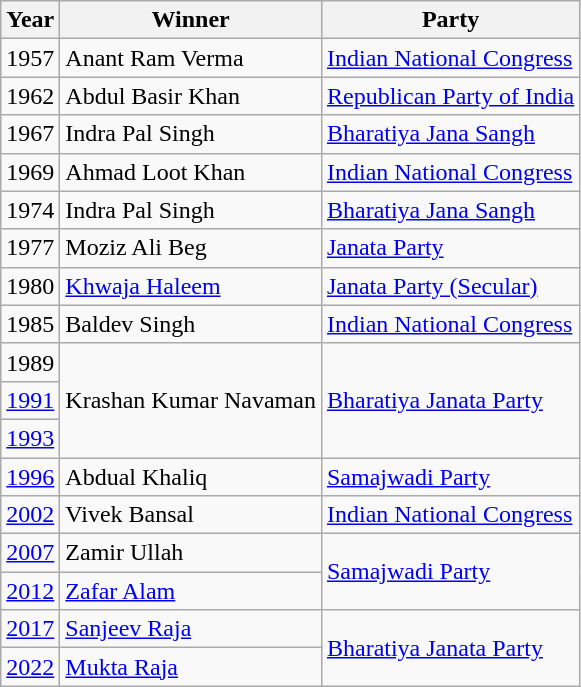<table class="wikitable sortable">
<tr>
<th>Year</th>
<th>Winner</th>
<th>Party</th>
</tr>
<tr>
<td>1957</td>
<td>Anant Ram Verma</td>
<td><a href='#'>Indian National Congress</a></td>
</tr>
<tr>
<td>1962</td>
<td>Abdul Basir Khan</td>
<td><a href='#'>Republican Party of India</a></td>
</tr>
<tr>
<td>1967</td>
<td>Indra Pal Singh</td>
<td><a href='#'>Bharatiya Jana Sangh</a></td>
</tr>
<tr>
<td>1969</td>
<td>Ahmad Loot Khan</td>
<td><a href='#'>Indian National Congress</a></td>
</tr>
<tr>
<td>1974</td>
<td>Indra Pal Singh</td>
<td><a href='#'>Bharatiya Jana Sangh</a></td>
</tr>
<tr>
<td>1977</td>
<td>Moziz Ali Beg</td>
<td><a href='#'>Janata Party</a></td>
</tr>
<tr>
<td>1980</td>
<td><a href='#'>Khwaja Haleem</a></td>
<td><a href='#'>Janata Party (Secular)</a></td>
</tr>
<tr>
<td>1985</td>
<td>Baldev Singh</td>
<td><a href='#'>Indian National Congress</a></td>
</tr>
<tr>
<td>1989</td>
<td rowspan="3">Krashan Kumar Navaman</td>
<td rowspan="3"><a href='#'>Bharatiya Janata Party</a></td>
</tr>
<tr>
<td><a href='#'>1991</a></td>
</tr>
<tr>
<td><a href='#'>1993</a></td>
</tr>
<tr>
<td><a href='#'>1996</a></td>
<td>Abdual Khaliq</td>
<td><a href='#'>Samajwadi Party</a></td>
</tr>
<tr>
<td><a href='#'>2002</a></td>
<td>Vivek Bansal</td>
<td><a href='#'>Indian National Congress</a></td>
</tr>
<tr>
<td><a href='#'>2007</a></td>
<td>Zamir Ullah</td>
<td rowspan="2"><a href='#'>Samajwadi Party</a></td>
</tr>
<tr>
<td><a href='#'>2012</a></td>
<td><a href='#'>Zafar Alam</a></td>
</tr>
<tr>
<td><a href='#'>2017</a></td>
<td><a href='#'>Sanjeev Raja</a></td>
<td rowspan="2"><a href='#'>Bharatiya Janata Party</a></td>
</tr>
<tr>
<td><a href='#'>2022</a></td>
<td><a href='#'>Mukta Raja</a></td>
</tr>
</table>
